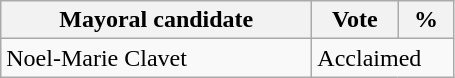<table class="wikitable">
<tr>
<th bgcolor="#DDDDFF" width="200px">Mayoral candidate</th>
<th bgcolor="#DDDDFF" width="50px">Vote</th>
<th bgcolor="#DDDDFF"  width="30px">%</th>
</tr>
<tr>
<td>Noel-Marie Clavet</td>
<td colspan="2">Acclaimed</td>
</tr>
</table>
